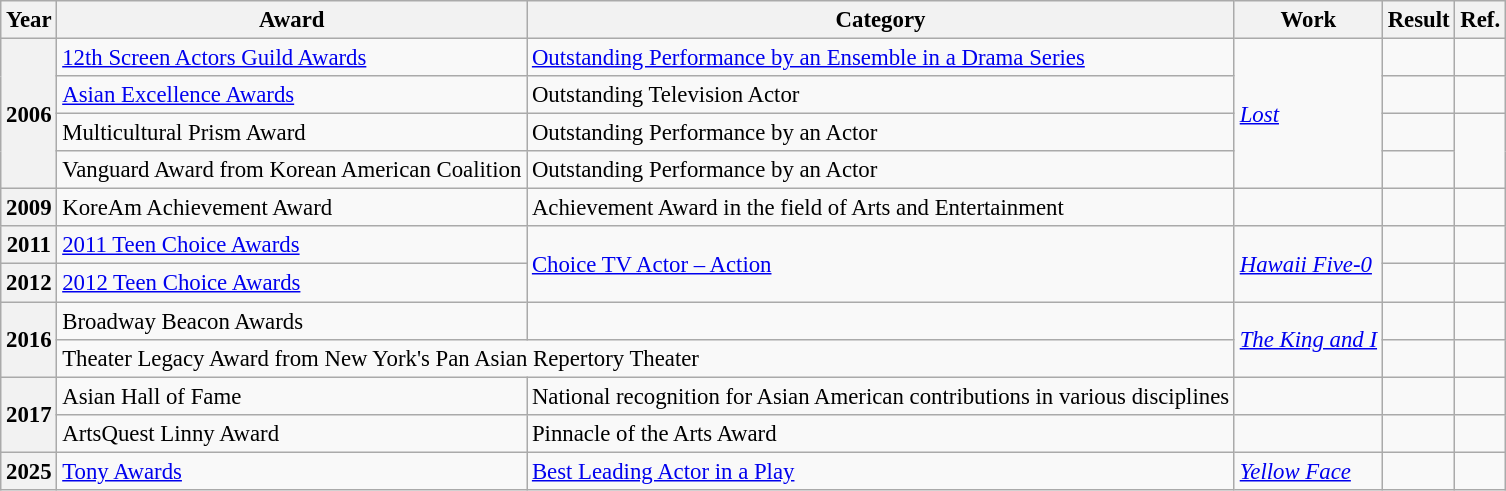<table class="wikitable sortable" style="text-align:left; font-size:95%">
<tr>
<th scope="col">Year</th>
<th>Award</th>
<th scope="col">Category</th>
<th scope="col">Work</th>
<th scope="col">Result</th>
<th class="unsortable">Ref.</th>
</tr>
<tr>
<th rowspan="4" scope="row">2006</th>
<td><a href='#'>12th Screen Actors Guild Awards</a></td>
<td><a href='#'>Outstanding Performance by an Ensemble in a Drama Series</a></td>
<td rowspan="4"><em><a href='#'>Lost</a></em></td>
<td></td>
<td></td>
</tr>
<tr>
<td><a href='#'>Asian Excellence Awards</a></td>
<td>Outstanding Television Actor</td>
<td></td>
<td></td>
</tr>
<tr>
<td>Multicultural Prism Award</td>
<td>Outstanding Performance by an Actor</td>
<td></td>
<td rowspan="2"> <br></td>
</tr>
<tr>
<td>Vanguard Award from Korean American Coalition</td>
<td>Outstanding Performance by an Actor</td>
<td></td>
</tr>
<tr>
<th scope="row">2009</th>
<td>KoreAm Achievement Award</td>
<td>Achievement Award in the field of Arts and Entertainment</td>
<td></td>
<td></td>
<td></td>
</tr>
<tr>
<th scope="row">2011</th>
<td><a href='#'>2011 Teen Choice Awards</a></td>
<td rowspan="2"><a href='#'>Choice TV Actor – Action</a></td>
<td rowspan="2"><em><a href='#'>Hawaii Five-0</a></em></td>
<td></td>
<td></td>
</tr>
<tr>
<th scope="row">2012</th>
<td><a href='#'>2012 Teen Choice Awards</a></td>
<td></td>
<td></td>
</tr>
<tr>
<th rowspan="2" scope="row">2016</th>
<td>Broadway Beacon Awards</td>
<td></td>
<td rowspan="2"><em><a href='#'>The King and I</a></em></td>
<td></td>
<td></td>
</tr>
<tr>
<td colspan=2>Theater Legacy Award from New York's Pan Asian Repertory Theater</td>
<td></td>
<td></td>
</tr>
<tr>
<th rowspan="2" scope="row">2017</th>
<td>Asian Hall of Fame</td>
<td>National recognition for Asian American contributions in various disciplines</td>
<td></td>
<td></td>
<td></td>
</tr>
<tr>
<td>ArtsQuest Linny Award</td>
<td>Pinnacle of the Arts Award</td>
<td></td>
<td></td>
<td></td>
</tr>
<tr>
<th scope="row">2025</th>
<td><a href='#'>Tony Awards</a></td>
<td><a href='#'>Best Leading Actor in a Play</a></td>
<td><em><a href='#'>Yellow Face</a></em></td>
<td></td>
<td></td>
</tr>
</table>
